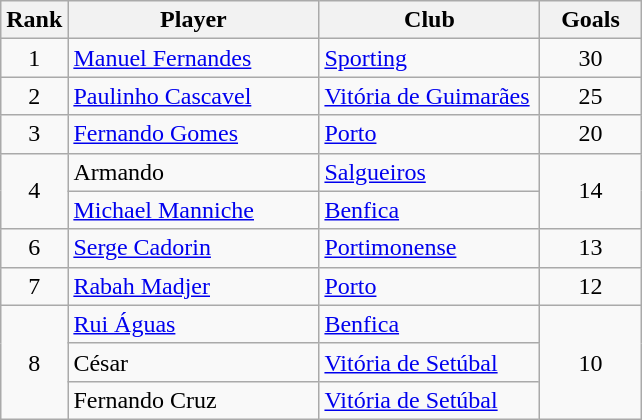<table class="wikitable" style="margin-right: 0;">
<tr text-align:center;">
<th style="width:35px;">Rank</th>
<th style="width:160px;">Player</th>
<th style="width:140px;">Club</th>
<th style="width:60px;">Goals</th>
</tr>
<tr>
<td style="text-align:center;">1</td>
<td> <a href='#'>Manuel Fernandes</a></td>
<td><a href='#'>Sporting</a></td>
<td style="text-align:center;">30</td>
</tr>
<tr>
<td style="text-align:center;">2</td>
<td> <a href='#'>Paulinho Cascavel</a></td>
<td><a href='#'>Vitória de Guimarães</a></td>
<td style="text-align:center;">25</td>
</tr>
<tr>
<td style="text-align:center;">3</td>
<td> <a href='#'>Fernando Gomes</a></td>
<td><a href='#'>Porto</a></td>
<td style="text-align:center;">20</td>
</tr>
<tr>
<td rowspan="2" style="text-align:center;">4</td>
<td> Armando</td>
<td><a href='#'>Salgueiros</a></td>
<td rowspan="2" style="text-align:center;">14</td>
</tr>
<tr>
<td> <a href='#'>Michael Manniche</a></td>
<td><a href='#'>Benfica</a></td>
</tr>
<tr>
<td style="text-align:center;">6</td>
<td> <a href='#'>Serge Cadorin</a></td>
<td><a href='#'>Portimonense</a></td>
<td style="text-align:center;">13</td>
</tr>
<tr>
<td style="text-align:center;">7</td>
<td> <a href='#'>Rabah Madjer</a></td>
<td><a href='#'>Porto</a></td>
<td style="text-align:center;">12</td>
</tr>
<tr>
<td rowspan="3" style="text-align:center;">8</td>
<td> <a href='#'>Rui Águas</a></td>
<td><a href='#'>Benfica</a></td>
<td rowspan="3" style="text-align:center;">10</td>
</tr>
<tr>
<td> César</td>
<td><a href='#'>Vitória de Setúbal</a></td>
</tr>
<tr>
<td> Fernando Cruz</td>
<td><a href='#'>Vitória de Setúbal</a></td>
</tr>
</table>
